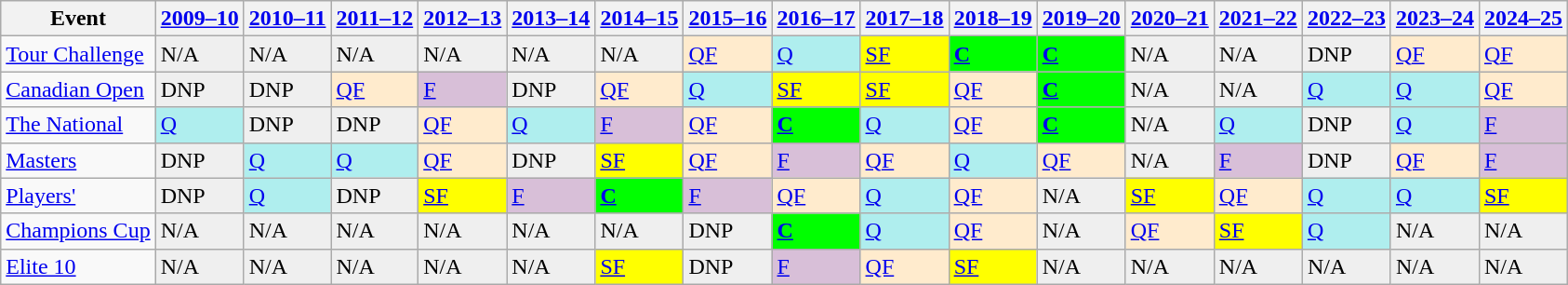<table class="wikitable" border="1">
<tr>
<th>Event</th>
<th><a href='#'>2009–10</a></th>
<th><a href='#'>2010–11</a></th>
<th><a href='#'>2011–12</a></th>
<th><a href='#'>2012–13</a></th>
<th><a href='#'>2013–14</a></th>
<th><a href='#'>2014–15</a></th>
<th><a href='#'>2015–16</a></th>
<th><a href='#'>2016–17</a></th>
<th><a href='#'>2017–18</a></th>
<th><a href='#'>2018–19</a></th>
<th><a href='#'>2019–20</a></th>
<th><a href='#'>2020–21</a></th>
<th><a href='#'>2021–22</a></th>
<th><a href='#'>2022–23</a></th>
<th><a href='#'>2023–24</a></th>
<th><a href='#'>2024–25</a></th>
</tr>
<tr>
<td><a href='#'>Tour Challenge</a></td>
<td style="background:#EFEFEF;">N/A</td>
<td style="background:#EFEFEF;">N/A</td>
<td style="background:#EFEFEF;">N/A</td>
<td style="background:#EFEFEF;">N/A</td>
<td style="background:#EFEFEF;">N/A</td>
<td style="background:#EFEFEF;">N/A</td>
<td style="background:#ffebcd;"><a href='#'>QF</a></td>
<td style="background:#afeeee;"><a href='#'>Q</a></td>
<td style="background:yellow;"><a href='#'>SF</a></td>
<td style="background:#00ff00;"><strong><a href='#'>C</a></strong></td>
<td style="background:#00ff00;"><strong><a href='#'>C</a></strong></td>
<td style="background:#EFEFEF;">N/A</td>
<td style="background:#EFEFEF;">N/A</td>
<td style="background:#EFEFEF;">DNP</td>
<td style="background:#ffebcd;"><a href='#'>QF</a></td>
<td style="background:#ffebcd;"><a href='#'>QF</a></td>
</tr>
<tr>
<td><a href='#'>Canadian Open</a></td>
<td style="background:#EFEFEF;">DNP</td>
<td style="background:#EFEFEF;">DNP</td>
<td style="background:#ffebcd;"><a href='#'>QF</a></td>
<td style="background:thistle;"><a href='#'>F</a></td>
<td style="background:#EFEFEF;">DNP</td>
<td style="background:#ffebcd;"><a href='#'>QF</a></td>
<td style="background:#afeeee;"><a href='#'>Q</a></td>
<td style="background:yellow;"><a href='#'>SF</a></td>
<td style="background:yellow;"><a href='#'>SF</a></td>
<td style="background:#ffebcd;"><a href='#'>QF</a></td>
<td style="background:#00ff00;"><strong><a href='#'>C</a></strong></td>
<td style="background:#EFEFEF;">N/A</td>
<td style="background:#EFEFEF;">N/A</td>
<td style="background:#afeeee;"><a href='#'>Q</a></td>
<td style="background:#afeeee;"><a href='#'>Q</a></td>
<td style="background:#ffebcd;"><a href='#'>QF</a></td>
</tr>
<tr>
<td><a href='#'>The National</a></td>
<td style="background:#afeeee;"><a href='#'>Q</a></td>
<td style="background:#EFEFEF;">DNP</td>
<td style="background:#EFEFEF;">DNP</td>
<td style="background:#ffebcd;"><a href='#'>QF</a></td>
<td style="background:#afeeee;"><a href='#'>Q</a></td>
<td style="background:thistle;"><a href='#'>F</a></td>
<td style="background:#ffebcd;"><a href='#'>QF</a></td>
<td style="background:#00ff00;"><strong><a href='#'>C</a></strong></td>
<td style="background:#afeeee;"><a href='#'>Q</a></td>
<td style="background:#ffebcd;"><a href='#'>QF</a></td>
<td style="background:#00ff00;"><strong><a href='#'>C</a></strong></td>
<td style="background:#EFEFEF;">N/A</td>
<td style="background:#afeeee;"><a href='#'>Q</a></td>
<td style="background:#EFEFEF;">DNP</td>
<td style="background:#afeeee;"><a href='#'>Q</a></td>
<td style="background:thistle;"><a href='#'>F</a></td>
</tr>
<tr>
<td><a href='#'>Masters</a></td>
<td style="background:#EFEFEF;">DNP</td>
<td style="background:#afeeee;"><a href='#'>Q</a></td>
<td style="background:#afeeee;"><a href='#'>Q</a></td>
<td style="background:#ffebcd;"><a href='#'>QF</a></td>
<td style="background:#EFEFEF;">DNP</td>
<td style="background:yellow;"><a href='#'>SF</a></td>
<td style="background:#ffebcd;"><a href='#'>QF</a></td>
<td style="background:thistle;"><a href='#'>F</a></td>
<td style="background:#ffebcd;"><a href='#'>QF</a></td>
<td style="background:#afeeee;"><a href='#'>Q</a></td>
<td style="background:#ffebcd;"><a href='#'>QF</a></td>
<td style="background:#EFEFEF;">N/A</td>
<td style="background:thistle;"><a href='#'>F</a></td>
<td style="background:#EFEFEF;">DNP</td>
<td style="background:#ffebcd;"><a href='#'>QF</a></td>
<td style="background:thistle;"><a href='#'>F</a></td>
</tr>
<tr>
<td><a href='#'>Players'</a></td>
<td style="background:#EFEFEF;">DNP</td>
<td style="background:#afeeee;"><a href='#'>Q</a></td>
<td style="background:#EFEFEF;">DNP</td>
<td style="background:yellow;"><a href='#'>SF</a></td>
<td style="background:thistle;"><a href='#'>F</a></td>
<td style="background:#00ff00;"><strong><a href='#'>C</a></strong></td>
<td style="background:thistle;"><a href='#'>F</a></td>
<td style="background:#ffebcd;"><a href='#'>QF</a></td>
<td style="background:#afeeee;"><a href='#'>Q</a></td>
<td style="background:#ffebcd;"><a href='#'>QF</a></td>
<td style="background:#EFEFEF;">N/A</td>
<td style="background:yellow;"><a href='#'>SF</a></td>
<td style="background:#ffebcd;"><a href='#'>QF</a></td>
<td style="background:#afeeee;"><a href='#'>Q</a></td>
<td style="background:#afeeee;"><a href='#'>Q</a></td>
<td style="background:yellow;"><a href='#'>SF</a></td>
</tr>
<tr>
<td><a href='#'>Champions Cup</a></td>
<td style="background:#EFEFEF;">N/A</td>
<td style="background:#EFEFEF;">N/A</td>
<td style="background:#EFEFEF;">N/A</td>
<td style="background:#EFEFEF;">N/A</td>
<td style="background:#EFEFEF;">N/A</td>
<td style="background:#EFEFEF;">N/A</td>
<td style="background:#EFEFEF;">DNP</td>
<td style="background:#00ff00;"><strong><a href='#'>C</a></strong></td>
<td style="background:#afeeee;"><a href='#'>Q</a></td>
<td style="background:#ffebcd;"><a href='#'>QF</a></td>
<td style="background:#EFEFEF;">N/A</td>
<td style="background:#ffebcd;"><a href='#'>QF</a></td>
<td style="background:yellow;"><a href='#'>SF</a></td>
<td style="background:#afeeee;"><a href='#'>Q</a></td>
<td style="background:#EFEFEF;">N/A</td>
<td style="background:#EFEFEF;">N/A</td>
</tr>
<tr>
<td><a href='#'>Elite 10</a></td>
<td style="background:#EFEFEF;">N/A</td>
<td style="background:#EFEFEF;">N/A</td>
<td style="background:#EFEFEF;">N/A</td>
<td style="background:#EFEFEF;">N/A</td>
<td style="background:#EFEFEF;">N/A</td>
<td style="background:yellow;"><a href='#'>SF</a></td>
<td style="background:#EFEFEF;">DNP</td>
<td style="background:thistle;"><a href='#'>F</a></td>
<td style="background:#ffebcd;"><a href='#'>QF</a></td>
<td style="background:yellow;"><a href='#'>SF</a></td>
<td style="background:#EFEFEF;">N/A</td>
<td style="background:#EFEFEF;">N/A</td>
<td style="background:#EFEFEF;">N/A</td>
<td style="background:#EFEFEF;">N/A</td>
<td style="background:#EFEFEF;">N/A</td>
<td style="background:#EFEFEF;">N/A</td>
</tr>
</table>
